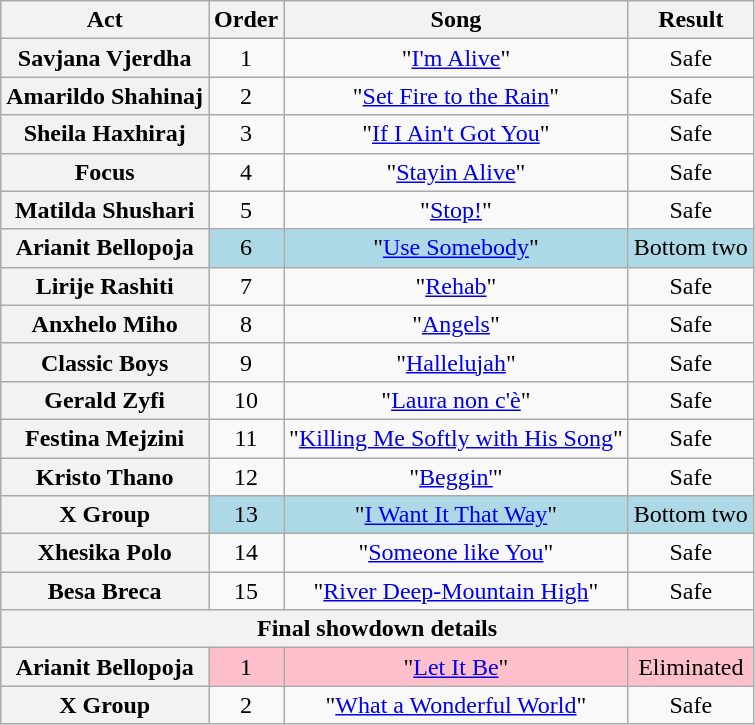<table class="wikitable plainrowheaders" style="text-align:center;">
<tr>
<th scope="col">Act</th>
<th scope="col">Order</th>
<th scope="col">Song</th>
<th scope="col">Result</th>
</tr>
<tr>
<th scope="row">Savjana Vjerdha</th>
<td>1</td>
<td>"<a href='#'>I'm Alive</a>"</td>
<td>Safe</td>
</tr>
<tr>
<th scope="row">Amarildo Shahinaj</th>
<td>2</td>
<td>"<a href='#'>Set Fire to the Rain</a>"</td>
<td>Safe</td>
</tr>
<tr>
<th scope="row">Sheila Haxhiraj</th>
<td>3</td>
<td>"<a href='#'>If I Ain't Got You</a>"</td>
<td>Safe</td>
</tr>
<tr>
<th scope="row">Focus</th>
<td>4</td>
<td>"<a href='#'>Stayin Alive</a>"</td>
<td>Safe</td>
</tr>
<tr>
<th scope="row">Matilda Shushari</th>
<td>5</td>
<td>"<a href='#'>Stop!</a>"</td>
<td>Safe</td>
</tr>
<tr style="background:lightblue;">
<th scope="row">Arianit Bellopoja</th>
<td>6</td>
<td>"<a href='#'>Use Somebody</a>"</td>
<td>Bottom two</td>
</tr>
<tr>
<th scope="row">Lirije Rashiti</th>
<td>7</td>
<td>"<a href='#'>Rehab</a>"</td>
<td>Safe</td>
</tr>
<tr>
<th scope="row">Anxhelo Miho</th>
<td>8</td>
<td>"<a href='#'>Angels</a>"</td>
<td>Safe</td>
</tr>
<tr>
<th scope="row">Classic Boys</th>
<td>9</td>
<td>"<a href='#'>Hallelujah</a>"</td>
<td>Safe</td>
</tr>
<tr>
<th scope="row">Gerald Zyfi</th>
<td>10</td>
<td>"<a href='#'>Laura non c'è</a>"</td>
<td>Safe</td>
</tr>
<tr>
<th scope="row">Festina Mejzini</th>
<td>11</td>
<td>"<a href='#'>Killing Me Softly with His Song</a>"</td>
<td>Safe</td>
</tr>
<tr>
<th scope="row">Kristo Thano</th>
<td>12</td>
<td>"<a href='#'>Beggin'</a>"</td>
<td>Safe</td>
</tr>
<tr style="background:lightblue;">
<th scope="row">X Group</th>
<td>13</td>
<td>"<a href='#'>I Want It That Way</a>"</td>
<td>Bottom two</td>
</tr>
<tr>
<th scope="row">Xhesika Polo</th>
<td>14</td>
<td>"<a href='#'>Someone like You</a>"</td>
<td>Safe</td>
</tr>
<tr>
<th scope="row">Besa Breca</th>
<td>15</td>
<td>"<a href='#'>River Deep-Mountain High</a>"</td>
<td>Safe</td>
</tr>
<tr>
<th colspan="5">Final showdown details</th>
</tr>
<tr style="background:pink;">
<th scope="row">Arianit Bellopoja</th>
<td>1</td>
<td>"<a href='#'>Let It Be</a>"</td>
<td>Eliminated</td>
</tr>
<tr>
<th scope="row">X Group</th>
<td>2</td>
<td>"<a href='#'>What a Wonderful World</a>"</td>
<td>Safe</td>
</tr>
</table>
